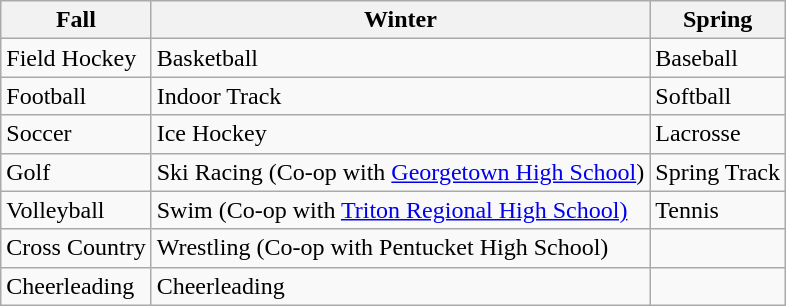<table class="wikitable">
<tr>
<th><strong>Fall</strong></th>
<th><strong>Winter</strong></th>
<th>Spring</th>
</tr>
<tr>
<td>Field Hockey</td>
<td>Basketball</td>
<td>Baseball</td>
</tr>
<tr>
<td>Football</td>
<td>Indoor Track</td>
<td>Softball</td>
</tr>
<tr>
<td>Soccer</td>
<td>Ice Hockey</td>
<td>Lacrosse</td>
</tr>
<tr>
<td>Golf</td>
<td>Ski Racing (Co-op with <a href='#'>Georgetown High School</a>)</td>
<td>Spring Track</td>
</tr>
<tr>
<td>Volleyball</td>
<td>Swim (Co-op with <a href='#'>Triton Regional High School)</a></td>
<td>Tennis</td>
</tr>
<tr>
<td>Cross Country</td>
<td>Wrestling (Co-op with Pentucket High School)</td>
<td></td>
</tr>
<tr>
<td>Cheerleading</td>
<td>Cheerleading</td>
<td></td>
</tr>
</table>
